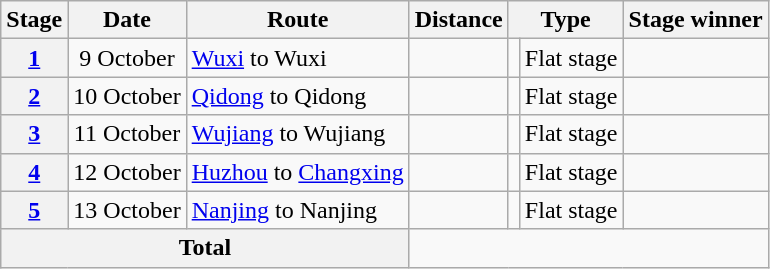<table class="wikitable">
<tr>
<th scope="col">Stage</th>
<th scope="col">Date</th>
<th scope="col">Route</th>
<th scope="col">Distance</th>
<th scope="col" colspan="2">Type</th>
<th scope="col">Stage winner</th>
</tr>
<tr>
<th scope="row" style="text-align:center;"><a href='#'>1</a></th>
<td style="text-align:center;">9 October</td>
<td><a href='#'>Wuxi</a> to Wuxi</td>
<td style="text-align:center;"></td>
<td></td>
<td>Flat stage</td>
<td></td>
</tr>
<tr>
<th scope="row" style="text-align:center;"><a href='#'>2</a></th>
<td style="text-align:center;">10 October</td>
<td><a href='#'>Qidong</a> to Qidong</td>
<td style="text-align:center;"></td>
<td></td>
<td>Flat stage</td>
<td></td>
</tr>
<tr>
<th scope="row" style="text-align:center;"><a href='#'>3</a></th>
<td style="text-align:center;">11 October</td>
<td><a href='#'>Wujiang</a> to Wujiang</td>
<td style="text-align:center;"></td>
<td></td>
<td>Flat stage</td>
<td></td>
</tr>
<tr>
<th scope="row" style="text-align:center;"><a href='#'>4</a></th>
<td style="text-align:center;">12 October</td>
<td><a href='#'>Huzhou</a> to <a href='#'>Changxing</a></td>
<td style="text-align:center;"></td>
<td></td>
<td>Flat stage</td>
<td></td>
</tr>
<tr>
<th scope="row" style="text-align:center;"><a href='#'>5</a></th>
<td style="text-align:center;">13 October</td>
<td><a href='#'>Nanjing</a> to Nanjing</td>
<td style="text-align:center;"></td>
<td></td>
<td>Flat stage</td>
<td></td>
</tr>
<tr>
<th colspan="3">Total</th>
<td colspan="4" align="center"></td>
</tr>
</table>
